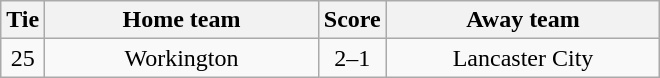<table class="wikitable" style="text-align:center;">
<tr>
<th width=20>Tie</th>
<th width=175>Home team</th>
<th width=20>Score</th>
<th width=175>Away team</th>
</tr>
<tr>
<td>25</td>
<td>Workington</td>
<td>2–1</td>
<td>Lancaster City</td>
</tr>
</table>
